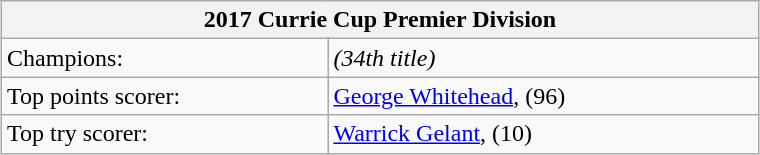<table class="wikitable" style="text-align:left; font-size:100%; width:40%; margin:1em auto 1em auto;">
<tr>
<th colspan=2>2017 Currie Cup Premier Division</th>
</tr>
<tr>
<td>Champions:</td>
<td> <em>(34th title)</em></td>
</tr>
<tr>
<td>Top points scorer:</td>
<td><a href='#'>George Whitehead</a>,  (96)</td>
</tr>
<tr>
<td>Top try scorer:</td>
<td><a href='#'>Warrick Gelant</a>,  (10)</td>
</tr>
</table>
